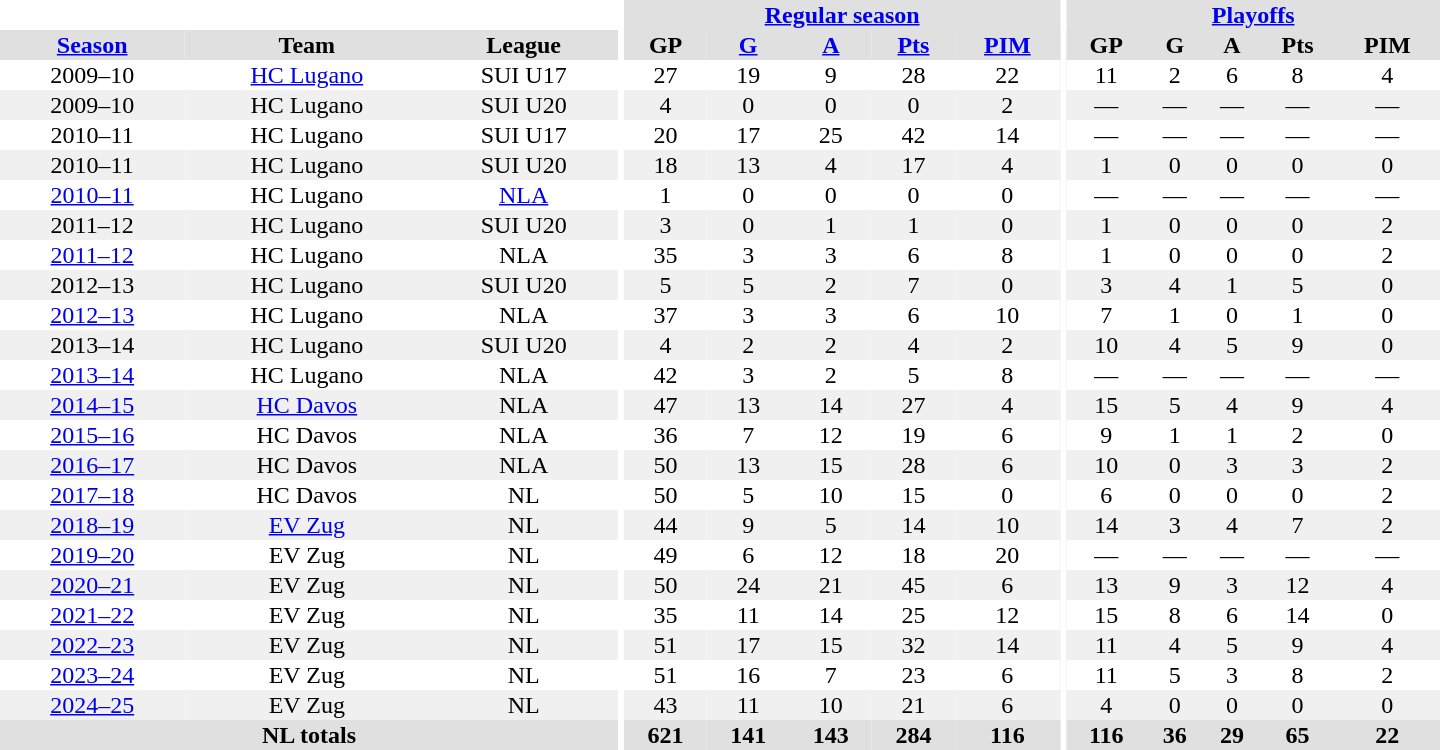<table border="0" cellpadding="1" cellspacing="0" style="text-align:center; width:60em">
<tr bgcolor="#e0e0e0">
<th colspan="3" bgcolor="#ffffff"></th>
<th rowspan="99" bgcolor="#ffffff"></th>
<th colspan="5"><a href='#'>Regular season</a></th>
<th rowspan="99" bgcolor="#ffffff"></th>
<th colspan="5"><a href='#'>Playoffs</a></th>
</tr>
<tr bgcolor="#e0e0e0">
<th><a href='#'>Season</a></th>
<th>Team</th>
<th>League</th>
<th>GP</th>
<th><a href='#'>G</a></th>
<th><a href='#'>A</a></th>
<th><a href='#'>Pts</a></th>
<th><a href='#'>PIM</a></th>
<th>GP</th>
<th>G</th>
<th>A</th>
<th>Pts</th>
<th>PIM</th>
</tr>
<tr>
<td>2009–10</td>
<td><a href='#'>HC Lugano</a></td>
<td>SUI U17</td>
<td>27</td>
<td>19</td>
<td>9</td>
<td>28</td>
<td>22</td>
<td>11</td>
<td>2</td>
<td>6</td>
<td>8</td>
<td>4</td>
</tr>
<tr bgcolor="#f0f0f0">
<td>2009–10</td>
<td>HC Lugano</td>
<td>SUI U20</td>
<td>4</td>
<td>0</td>
<td>0</td>
<td>0</td>
<td>2</td>
<td>—</td>
<td>—</td>
<td>—</td>
<td>—</td>
<td>—</td>
</tr>
<tr>
<td>2010–11</td>
<td>HC Lugano</td>
<td>SUI U17</td>
<td>20</td>
<td>17</td>
<td>25</td>
<td>42</td>
<td>14</td>
<td>—</td>
<td>—</td>
<td>—</td>
<td>—</td>
<td>—</td>
</tr>
<tr bgcolor="#f0f0f0">
<td>2010–11</td>
<td>HC Lugano</td>
<td>SUI U20</td>
<td>18</td>
<td>13</td>
<td>4</td>
<td>17</td>
<td>4</td>
<td>1</td>
<td>0</td>
<td>0</td>
<td>0</td>
<td>0</td>
</tr>
<tr>
<td><a href='#'>2010–11</a></td>
<td>HC Lugano</td>
<td><a href='#'>NLA</a></td>
<td>1</td>
<td>0</td>
<td>0</td>
<td>0</td>
<td>0</td>
<td>—</td>
<td>—</td>
<td>—</td>
<td>—</td>
<td>—</td>
</tr>
<tr bgcolor="#f0f0f0">
<td>2011–12</td>
<td>HC Lugano</td>
<td>SUI U20</td>
<td>3</td>
<td>0</td>
<td>1</td>
<td>1</td>
<td>0</td>
<td>1</td>
<td>0</td>
<td>0</td>
<td>0</td>
<td>2</td>
</tr>
<tr>
<td><a href='#'>2011–12</a></td>
<td>HC Lugano</td>
<td>NLA</td>
<td>35</td>
<td>3</td>
<td>3</td>
<td>6</td>
<td>8</td>
<td>1</td>
<td>0</td>
<td>0</td>
<td>0</td>
<td>2</td>
</tr>
<tr bgcolor="#f0f0f0">
<td>2012–13</td>
<td>HC Lugano</td>
<td>SUI U20</td>
<td>5</td>
<td>5</td>
<td>2</td>
<td>7</td>
<td>0</td>
<td>3</td>
<td>4</td>
<td>1</td>
<td>5</td>
<td>0</td>
</tr>
<tr>
<td><a href='#'>2012–13</a></td>
<td>HC Lugano</td>
<td>NLA</td>
<td>37</td>
<td>3</td>
<td>3</td>
<td>6</td>
<td>10</td>
<td>7</td>
<td>1</td>
<td>0</td>
<td>1</td>
<td>0</td>
</tr>
<tr bgcolor="#f0f0f0">
<td>2013–14</td>
<td>HC Lugano</td>
<td>SUI U20</td>
<td>4</td>
<td>2</td>
<td>2</td>
<td>4</td>
<td>2</td>
<td>10</td>
<td>4</td>
<td>5</td>
<td>9</td>
<td>0</td>
</tr>
<tr>
<td><a href='#'>2013–14</a></td>
<td>HC Lugano</td>
<td>NLA</td>
<td>42</td>
<td>3</td>
<td>2</td>
<td>5</td>
<td>8</td>
<td>—</td>
<td>—</td>
<td>—</td>
<td>—</td>
<td>—</td>
</tr>
<tr bgcolor="#f0f0f0">
<td><a href='#'>2014–15</a></td>
<td><a href='#'>HC Davos</a></td>
<td>NLA</td>
<td>47</td>
<td>13</td>
<td>14</td>
<td>27</td>
<td>4</td>
<td>15</td>
<td>5</td>
<td>4</td>
<td>9</td>
<td>4</td>
</tr>
<tr>
<td><a href='#'>2015–16</a></td>
<td>HC Davos</td>
<td>NLA</td>
<td>36</td>
<td>7</td>
<td>12</td>
<td>19</td>
<td>6</td>
<td>9</td>
<td>1</td>
<td>1</td>
<td>2</td>
<td>0</td>
</tr>
<tr bgcolor="#f0f0f0">
<td><a href='#'>2016–17</a></td>
<td>HC Davos</td>
<td>NLA</td>
<td>50</td>
<td>13</td>
<td>15</td>
<td>28</td>
<td>6</td>
<td>10</td>
<td>0</td>
<td>3</td>
<td>3</td>
<td>2</td>
</tr>
<tr>
<td><a href='#'>2017–18</a></td>
<td>HC Davos</td>
<td>NL</td>
<td>50</td>
<td>5</td>
<td>10</td>
<td>15</td>
<td>0</td>
<td>6</td>
<td>0</td>
<td>0</td>
<td>0</td>
<td>2</td>
</tr>
<tr bgcolor="#f0f0f0">
<td><a href='#'>2018–19</a></td>
<td><a href='#'>EV Zug</a></td>
<td>NL</td>
<td>44</td>
<td>9</td>
<td>5</td>
<td>14</td>
<td>10</td>
<td>14</td>
<td>3</td>
<td>4</td>
<td>7</td>
<td>2</td>
</tr>
<tr>
<td><a href='#'>2019–20</a></td>
<td>EV Zug</td>
<td>NL</td>
<td>49</td>
<td>6</td>
<td>12</td>
<td>18</td>
<td>20</td>
<td>—</td>
<td>—</td>
<td>—</td>
<td>—</td>
<td>—</td>
</tr>
<tr bgcolor="#f0f0f0">
<td><a href='#'>2020–21</a></td>
<td>EV Zug</td>
<td>NL</td>
<td>50</td>
<td>24</td>
<td>21</td>
<td>45</td>
<td>6</td>
<td>13</td>
<td>9</td>
<td>3</td>
<td>12</td>
<td>4</td>
</tr>
<tr>
<td><a href='#'>2021–22</a></td>
<td>EV Zug</td>
<td>NL</td>
<td>35</td>
<td>11</td>
<td>14</td>
<td>25</td>
<td>12</td>
<td>15</td>
<td>8</td>
<td>6</td>
<td>14</td>
<td>0</td>
</tr>
<tr bgcolor="#f0f0f0">
<td><a href='#'>2022–23</a></td>
<td>EV Zug</td>
<td>NL</td>
<td>51</td>
<td>17</td>
<td>15</td>
<td>32</td>
<td>14</td>
<td>11</td>
<td>4</td>
<td>5</td>
<td>9</td>
<td>4</td>
</tr>
<tr>
<td><a href='#'>2023–24</a></td>
<td>EV Zug</td>
<td>NL</td>
<td>51</td>
<td>16</td>
<td>7</td>
<td>23</td>
<td>6</td>
<td>11</td>
<td>5</td>
<td>3</td>
<td>8</td>
<td>2</td>
</tr>
<tr bgcolor="#f0f0f0">
<td><a href='#'>2024–25</a></td>
<td>EV Zug</td>
<td>NL</td>
<td>43</td>
<td>11</td>
<td>10</td>
<td>21</td>
<td>6</td>
<td>4</td>
<td>0</td>
<td>0</td>
<td>0</td>
<td>0</td>
</tr>
<tr bgcolor="#e0e0e0">
<th colspan="3">NL totals</th>
<th>621</th>
<th>141</th>
<th>143</th>
<th>284</th>
<th>116</th>
<th>116</th>
<th>36</th>
<th>29</th>
<th>65</th>
<th>22</th>
</tr>
</table>
